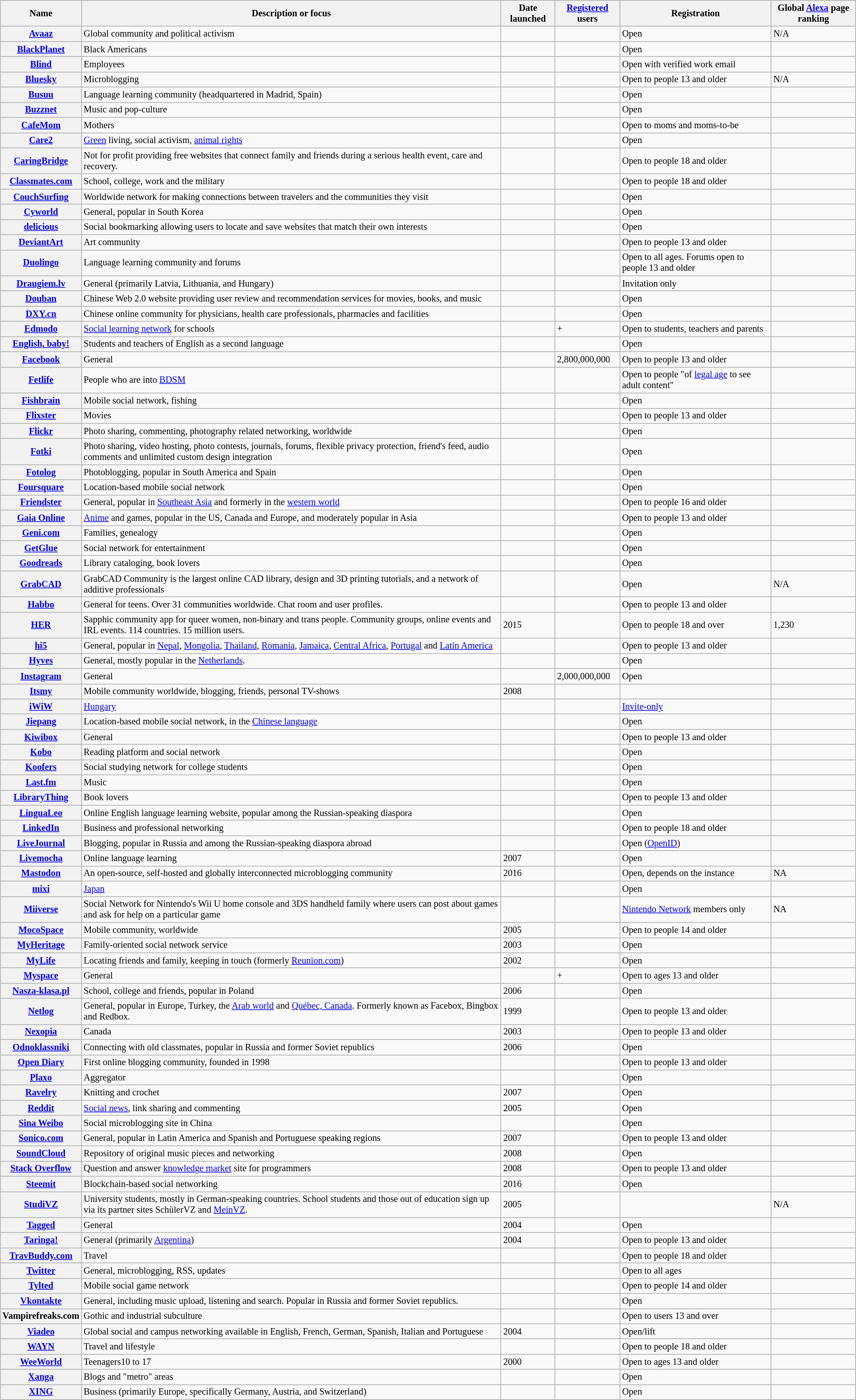<table class="wikitable sortable" style="font-size: 85%; width: 100%">
<tr>
<th>Name</th>
<th>Description or focus</th>
<th>Date launched</th>
<th><a href='#'>Registered</a> users</th>
<th>Registration</th>
<th>Global <a href='#'>Alexa</a> page ranking</th>
</tr>
<tr>
<th><a href='#'>Avaaz</a></th>
<td>Global community and political activism</td>
<td></td>
<td></td>
<td>Open</td>
<td>N/A</td>
</tr>
<tr>
<th><a href='#'>BlackPlanet</a></th>
<td>Black Americans</td>
<td></td>
<td></td>
<td>Open</td>
<td></td>
</tr>
<tr>
<th><a href='#'>Blind</a></th>
<td>Employees</td>
<td></td>
<td></td>
<td>Open with verified work email</td>
<td></td>
</tr>
<tr>
<th><a href='#'>Bluesky</a></th>
<td>Microblogging</td>
<td></td>
<td></td>
<td>Open to people 13 and older</td>
<td>N/A</td>
</tr>
<tr>
<th><a href='#'>Busuu</a></th>
<td>Language learning community (headquartered in Madrid, Spain)</td>
<td></td>
<td></td>
<td>Open</td>
<td></td>
</tr>
<tr>
<th><a href='#'>Buzznet</a></th>
<td>Music and pop-culture</td>
<td></td>
<td></td>
<td>Open</td>
<td></td>
</tr>
<tr>
<th><a href='#'>CafeMom</a></th>
<td>Mothers</td>
<td></td>
<td></td>
<td>Open to moms and moms-to-be</td>
<td></td>
</tr>
<tr>
<th><a href='#'>Care2</a></th>
<td><a href='#'>Green</a> living, social activism, <a href='#'>animal rights</a></td>
<td></td>
<td></td>
<td>Open</td>
<td></td>
</tr>
<tr>
<th><a href='#'>CaringBridge</a></th>
<td>Not for profit providing free websites that connect family and friends during a serious health event, care and recovery.</td>
<td></td>
<td></td>
<td>Open to people 18 and older</td>
<td></td>
</tr>
<tr>
<th><a href='#'>Classmates.com</a></th>
<td>School, college, work and the military</td>
<td></td>
<td></td>
<td>Open to people 18 and older</td>
<td></td>
</tr>
<tr>
<th><a href='#'>CouchSurfing</a></th>
<td>Worldwide network for making connections between travelers and the communities they visit</td>
<td></td>
<td></td>
<td>Open</td>
<td></td>
</tr>
<tr>
<th><a href='#'>Cyworld</a></th>
<td>General, popular in South Korea</td>
<td></td>
<td></td>
<td>Open</td>
<td></td>
</tr>
<tr>
<th><a href='#'>delicious</a></th>
<td>Social bookmarking allowing users to locate and save websites that match their own interests</td>
<td></td>
<td></td>
<td>Open</td>
<td></td>
</tr>
<tr>
<th><a href='#'>DeviantArt</a></th>
<td>Art community</td>
<td></td>
<td></td>
<td>Open to people 13 and older</td>
<td></td>
</tr>
<tr>
<th><a href='#'>Duolingo</a></th>
<td>Language learning community and forums</td>
<td></td>
<td></td>
<td>Open to all ages. Forums open to people 13 and older</td>
<td></td>
</tr>
<tr>
<th><a href='#'>Draugiem.lv</a></th>
<td>General (primarily Latvia, Lithuania, and Hungary)</td>
<td></td>
<td></td>
<td>Invitation only</td>
<td></td>
</tr>
<tr>
<th><a href='#'>Douban</a></th>
<td>Chinese Web 2.0 website providing user review and recommendation services for movies, books, and music</td>
<td></td>
<td></td>
<td>Open</td>
<td></td>
</tr>
<tr>
<th><a href='#'>DXY.cn</a></th>
<td>Chinese online community for physicians, health care professionals, pharmacies and facilities</td>
<td></td>
<td></td>
<td>Open</td>
<td></td>
</tr>
<tr>
<th><a href='#'>Edmodo</a></th>
<td><a href='#'>Social learning network</a> for schools</td>
<td></td>
<td>+</td>
<td>Open to students, teachers and parents</td>
<td></td>
</tr>
<tr>
<th><a href='#'>English, baby!</a></th>
<td>Students and teachers of English as a second language</td>
<td></td>
<td></td>
<td>Open</td>
<td></td>
</tr>
<tr>
<th><a href='#'>Facebook</a></th>
<td>General</td>
<td></td>
<td>2,800,000,000</td>
<td>Open to people 13 and older</td>
<td></td>
</tr>
<tr>
<th><a href='#'>Fetlife</a></th>
<td>People who are into <a href='#'>BDSM</a></td>
<td></td>
<td></td>
<td>Open to people "of <a href='#'>legal age</a> to see adult content"</td>
<td></td>
</tr>
<tr>
<th><a href='#'>Fishbrain</a></th>
<td>Mobile social network, fishing</td>
<td></td>
<td></td>
<td>Open</td>
<td></td>
</tr>
<tr>
<th><a href='#'>Flixster</a></th>
<td>Movies</td>
<td></td>
<td></td>
<td>Open to people 13 and older</td>
<td></td>
</tr>
<tr>
<th><a href='#'>Flickr</a></th>
<td>Photo sharing, commenting, photography related networking, worldwide</td>
<td></td>
<td></td>
<td>Open</td>
<td></td>
</tr>
<tr>
<th><a href='#'>Fotki</a></th>
<td>Photo sharing, video hosting, photo contests, journals, forums, flexible privacy protection, friend's feed, audio comments and unlimited custom design integration</td>
<td></td>
<td></td>
<td>Open</td>
<td></td>
</tr>
<tr>
<th><a href='#'>Fotolog</a></th>
<td>Photoblogging, popular in South America and Spain</td>
<td></td>
<td></td>
<td>Open</td>
<td></td>
</tr>
<tr>
<th><a href='#'>Foursquare</a></th>
<td>Location-based mobile social network</td>
<td></td>
<td></td>
<td>Open</td>
<td></td>
</tr>
<tr>
<th><a href='#'>Friendster</a></th>
<td>General, popular in <a href='#'>Southeast Asia</a> and formerly in the <a href='#'>western world</a></td>
<td></td>
<td></td>
<td>Open to people 16 and older</td>
<td></td>
</tr>
<tr>
<th><a href='#'>Gaia Online</a></th>
<td><a href='#'>Anime</a> and games, popular in the US, Canada and Europe, and moderately popular in Asia</td>
<td></td>
<td></td>
<td>Open to people 13 and older</td>
<td></td>
</tr>
<tr>
<th><a href='#'>Geni.com</a></th>
<td>Families, genealogy</td>
<td></td>
<td></td>
<td>Open</td>
<td></td>
</tr>
<tr>
<th><a href='#'>GetGlue</a></th>
<td>Social network for entertainment</td>
<td></td>
<td></td>
<td>Open</td>
<td></td>
</tr>
<tr>
<th><a href='#'>Goodreads</a></th>
<td>Library cataloging, book lovers</td>
<td></td>
<td></td>
<td>Open</td>
<td></td>
</tr>
<tr>
<th><a href='#'>GrabCAD</a></th>
<td>GrabCAD Community is the largest online CAD library, design and 3D printing tutorials, and a network of additive professionals</td>
<td></td>
<td></td>
<td>Open</td>
<td>N/A</td>
</tr>
<tr>
<th><a href='#'>Habbo</a></th>
<td>General for teens. Over 31 communities worldwide. Chat room and user profiles.</td>
<td></td>
<td></td>
<td>Open to people 13 and older</td>
<td></td>
</tr>
<tr>
<th><a href='#'>HER</a></th>
<td>Sapphic community app for queer women, non-binary and trans people. Community groups, online events and IRL events. 114 countries. 15 million users.</td>
<td>2015</td>
<td> </td>
<td>Open to people 18 and over</td>
<td>1,230</td>
</tr>
<tr>
<th><a href='#'>hi5</a></th>
<td>General, popular in <a href='#'>Nepal</a>, <a href='#'>Mongolia</a>, <a href='#'>Thailand</a>, <a href='#'>Romania</a>, <a href='#'>Jamaica</a>, <a href='#'>Central Africa</a>, <a href='#'>Portugal</a> and <a href='#'>Latin America</a></td>
<td></td>
<td></td>
<td>Open to people 13 and older</td>
<td></td>
</tr>
<tr>
<th><a href='#'>Hyves</a></th>
<td>General, mostly popular in the <a href='#'>Netherlands</a>.</td>
<td></td>
<td></td>
<td>Open</td>
<td></td>
</tr>
<tr>
<th><a href='#'>Instagram</a></th>
<td>General</td>
<td></td>
<td>2,000,000,000</td>
<td>Open</td>
<td></td>
</tr>
<tr>
<th><a href='#'>Itsmy</a></th>
<td>Mobile community worldwide, blogging, friends, personal TV-shows</td>
<td>2008</td>
<td></td>
<td></td>
<td></td>
</tr>
<tr>
<th><a href='#'>iWiW</a></th>
<td><a href='#'>Hungary</a></td>
<td></td>
<td></td>
<td><a href='#'>Invite-only</a></td>
<td></td>
</tr>
<tr>
<th><a href='#'>Jiepang</a></th>
<td>Location-based mobile social network, in the <a href='#'>Chinese language</a></td>
<td></td>
<td></td>
<td>Open</td>
<td></td>
</tr>
<tr>
<th><a href='#'>Kiwibox</a></th>
<td>General</td>
<td></td>
<td></td>
<td>Open to people 13 and older</td>
<td></td>
</tr>
<tr>
<th><a href='#'>Kobo</a></th>
<td>Reading platform and social network</td>
<td></td>
<td></td>
<td>Open</td>
<td></td>
</tr>
<tr>
<th><a href='#'>Koofers</a></th>
<td>Social studying network for college students</td>
<td></td>
<td></td>
<td>Open</td>
<td></td>
</tr>
<tr>
<th><a href='#'>Last.fm</a></th>
<td>Music</td>
<td></td>
<td></td>
<td>Open</td>
<td></td>
</tr>
<tr>
<th><a href='#'>LibraryThing</a></th>
<td>Book lovers</td>
<td></td>
<td></td>
<td>Open to people 13 and older</td>
<td></td>
</tr>
<tr>
<th><a href='#'>LinguaLeo</a></th>
<td>Online English language learning website, popular among the Russian-speaking diaspora</td>
<td></td>
<td></td>
<td>Open</td>
<td></td>
</tr>
<tr>
<th><a href='#'>LinkedIn</a></th>
<td>Business and professional networking</td>
<td></td>
<td></td>
<td>Open to people 18 and older</td>
<td></td>
</tr>
<tr>
<th><a href='#'>LiveJournal</a></th>
<td>Blogging, popular in Russia and among the Russian-speaking diaspora abroad</td>
<td></td>
<td></td>
<td>Open (<a href='#'>OpenID</a>)</td>
<td></td>
</tr>
<tr>
<th><a href='#'>Livemocha</a></th>
<td>Online language learning</td>
<td>2007</td>
<td></td>
<td>Open</td>
<td></td>
</tr>
<tr>
<th><a href='#'>Mastodon</a></th>
<td>An open-source, self-hosted and globally interconnected microblogging community</td>
<td>2016</td>
<td></td>
<td>Open, depends on the instance</td>
<td>NA</td>
</tr>
<tr>
<th><a href='#'>mixi</a></th>
<td><a href='#'>Japan</a></td>
<td></td>
<td></td>
<td>Open</td>
<td></td>
</tr>
<tr>
<th><a href='#'>Miiverse</a></th>
<td>Social Network for Nintendo's Wii U home console and 3DS handheld family where users can post about games and ask for help on a particular game</td>
<td></td>
<td></td>
<td><a href='#'>Nintendo Network</a> members only</td>
<td>NA</td>
</tr>
<tr>
<th><a href='#'>MocoSpace</a></th>
<td>Mobile community, worldwide</td>
<td>2005</td>
<td></td>
<td>Open to people 14 and older</td>
<td></td>
</tr>
<tr>
<th><a href='#'>MyHeritage</a></th>
<td>Family-oriented social network service</td>
<td>2003</td>
<td></td>
<td>Open</td>
<td></td>
</tr>
<tr>
<th><a href='#'>MyLife</a></th>
<td>Locating friends and family, keeping in touch (formerly <a href='#'>Reunion.com</a>)</td>
<td>2002</td>
<td></td>
<td>Open</td>
<td></td>
</tr>
<tr>
<th><a href='#'>Myspace</a></th>
<td>General</td>
<td></td>
<td>+</td>
<td>Open to ages 13 and older</td>
<td></td>
</tr>
<tr>
<th><a href='#'>Nasza-klasa.pl</a></th>
<td>School, college and friends, popular in Poland</td>
<td>2006</td>
<td></td>
<td>Open</td>
<td></td>
</tr>
<tr>
<th><a href='#'>Netlog</a></th>
<td>General, popular in Europe, Turkey, the <a href='#'>Arab world</a> and <a href='#'>Québec, Canada</a>. Formerly known as Facebox, Bingbox and Redbox.</td>
<td>1999</td>
<td></td>
<td>Open to people 13 and older</td>
<td></td>
</tr>
<tr>
<th><a href='#'>Nexopia</a></th>
<td>Canada</td>
<td>2003</td>
<td></td>
<td>Open to people 13 and older</td>
<td></td>
</tr>
<tr>
<th><a href='#'>Odnoklassniki</a></th>
<td>Connecting with old classmates, popular in Russia and former Soviet republics</td>
<td>2006</td>
<td></td>
<td>Open</td>
<td></td>
</tr>
<tr>
<th><a href='#'>Open Diary</a></th>
<td>First online blogging community, founded in 1998</td>
<td></td>
<td></td>
<td>Open to people 13 and older</td>
<td></td>
</tr>
<tr>
<th><a href='#'>Plaxo</a></th>
<td>Aggregator</td>
<td></td>
<td></td>
<td>Open</td>
<td></td>
</tr>
<tr>
<th><a href='#'>Ravelry</a></th>
<td>Knitting and crochet</td>
<td>2007</td>
<td></td>
<td>Open</td>
<td></td>
</tr>
<tr>
<th><a href='#'>Reddit</a></th>
<td><a href='#'>Social news</a>, link sharing and commenting</td>
<td>2005</td>
<td></td>
<td>Open</td>
<td></td>
</tr>
<tr>
<th><a href='#'>Sina Weibo</a></th>
<td>Social microblogging site in China</td>
<td></td>
<td></td>
<td>Open</td>
<td></td>
</tr>
<tr>
<th><a href='#'>Sonico.com</a></th>
<td>General, popular in Latin America and Spanish and Portuguese speaking regions</td>
<td>2007</td>
<td></td>
<td>Open to people 13 and older</td>
<td></td>
</tr>
<tr>
<th><a href='#'>SoundCloud</a></th>
<td>Repository of original music pieces and networking</td>
<td>2008</td>
<td></td>
<td>Open</td>
<td></td>
</tr>
<tr>
<th><a href='#'>Stack Overflow</a></th>
<td>Question and answer <a href='#'>knowledge market</a> site for programmers</td>
<td>2008</td>
<td></td>
<td>Open to people 13 and older</td>
<td></td>
</tr>
<tr>
<th><a href='#'>Steemit</a></th>
<td>Blockchain-based social networking</td>
<td>2016</td>
<td></td>
<td>Open</td>
<td></td>
</tr>
<tr>
<th><a href='#'>StudiVZ</a></th>
<td>University students, mostly in German-speaking countries. School students and those out of education sign up via its partner sites SchülerVZ and <a href='#'>MeinVZ</a>.</td>
<td>2005</td>
<td></td>
<td></td>
<td>N/A</td>
</tr>
<tr>
<th><a href='#'>Tagged</a></th>
<td>General</td>
<td>2004</td>
<td></td>
<td>Open</td>
<td></td>
</tr>
<tr>
<th><a href='#'>Taringa!</a></th>
<td>General (primarily <a href='#'>Argentina</a>)</td>
<td>2004</td>
<td></td>
<td>Open to people 13 and older</td>
<td></td>
</tr>
<tr>
<th><a href='#'>TravBuddy.com</a></th>
<td>Travel</td>
<td></td>
<td></td>
<td>Open to people 18 and older</td>
<td></td>
</tr>
<tr>
<th><a href='#'>Twitter</a></th>
<td>General, microblogging, RSS, updates</td>
<td></td>
<td></td>
<td>Open to all ages</td>
<td></td>
</tr>
<tr>
<th><a href='#'>Tylted</a></th>
<td>Mobile social game network</td>
<td></td>
<td></td>
<td>Open to people 14 and older</td>
<td></td>
</tr>
<tr>
<th><a href='#'>Vkontakte</a></th>
<td>General, including music upload, listening and search. Popular in Russia and former Soviet republics.</td>
<td></td>
<td></td>
<td>Open</td>
<td></td>
</tr>
<tr>
<th>Vampirefreaks.com</th>
<td>Gothic and industrial subculture</td>
<td></td>
<td></td>
<td>Open to users 13 and over</td>
<td></td>
</tr>
<tr>
<th><a href='#'>Viadeo</a></th>
<td>Global social and campus networking available in English, French, German, Spanish, Italian and Portuguese</td>
<td>2004</td>
<td></td>
<td>Open/lift</td>
<td></td>
</tr>
<tr>
<th><a href='#'>WAYN</a></th>
<td>Travel and lifestyle</td>
<td></td>
<td></td>
<td>Open to people 18 and older</td>
<td></td>
</tr>
<tr>
<th><a href='#'>WeeWorld</a></th>
<td>Teenagers10 to 17</td>
<td>2000</td>
<td></td>
<td>Open to ages 13 and older</td>
<td></td>
</tr>
<tr>
<th><a href='#'>Xanga</a></th>
<td>Blogs and "metro" areas</td>
<td></td>
<td></td>
<td>Open</td>
<td></td>
</tr>
<tr>
<th><a href='#'>XING</a></th>
<td>Business (primarily Europe, specifically Germany, Austria, and Switzerland)</td>
<td></td>
<td></td>
<td>Open</td>
<td></td>
</tr>
</table>
